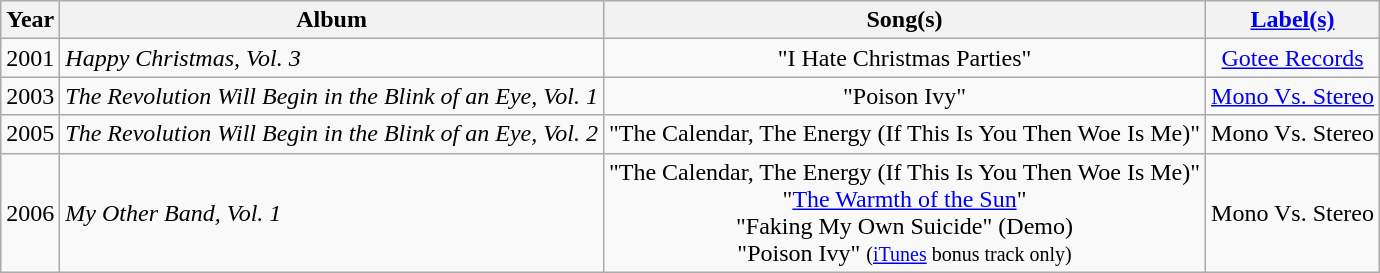<table class="wikitable">
<tr>
<th>Year</th>
<th>Album</th>
<th>Song(s)</th>
<th><a href='#'>Label(s)</a></th>
</tr>
<tr>
<td style="text-align:center;">2001</td>
<td style="text-align:left;"><em>Happy Christmas, Vol. 3</em></td>
<td style="text-align:center;">"I Hate Christmas Parties"</td>
<td style="text-align:center;"><a href='#'>Gotee Records</a></td>
</tr>
<tr>
<td style="text-align:center;">2003</td>
<td style="text-align:left;"><em>The Revolution Will Begin in the Blink of an Eye, Vol. 1</em></td>
<td style="text-align:center;">"Poison Ivy"</td>
<td style="text-align:center;"><a href='#'>Mono Vs. Stereo</a></td>
</tr>
<tr>
<td style="text-align:center;">2005</td>
<td style="text-align:left;"><em>The Revolution Will Begin in the Blink of an Eye, Vol. 2</em></td>
<td style="text-align:center;">"The Calendar, The Energy (If This Is You Then Woe Is Me)"</td>
<td style="text-align:center;">Mono Vs. Stereo</td>
</tr>
<tr>
<td style="text-align:center;">2006</td>
<td style="text-align:left;"><em>My Other Band, Vol. 1</em></td>
<td style="text-align:center;">"The Calendar, The Energy (If This Is You Then Woe Is Me)"<br>"<a href='#'>The Warmth of the Sun</a>"<br>"Faking My Own Suicide" (Demo)<br>"Poison Ivy" <small>(<a href='#'>iTunes</a> bonus track only)</small></td>
<td style="text-align:center;">Mono Vs. Stereo</td>
</tr>
</table>
